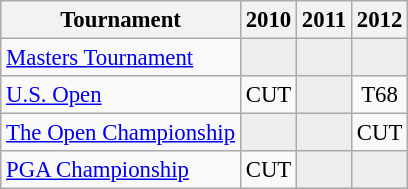<table class="wikitable" style="font-size:95%;text-align:center;">
<tr>
<th>Tournament</th>
<th>2010</th>
<th>2011</th>
<th>2012</th>
</tr>
<tr>
<td align=left><a href='#'>Masters Tournament</a></td>
<td style="background:#eeeeee;"></td>
<td style="background:#eeeeee;"></td>
<td style="background:#eeeeee;"></td>
</tr>
<tr>
<td align=left><a href='#'>U.S. Open</a></td>
<td>CUT</td>
<td style="background:#eeeeee;"></td>
<td>T68</td>
</tr>
<tr>
<td align=left><a href='#'>The Open Championship</a></td>
<td style="background:#eeeeee;"></td>
<td style="background:#eeeeee;"></td>
<td>CUT</td>
</tr>
<tr>
<td align=left><a href='#'>PGA Championship</a></td>
<td>CUT</td>
<td style="background:#eeeeee;"></td>
<td style="background:#eeeeee;"></td>
</tr>
</table>
